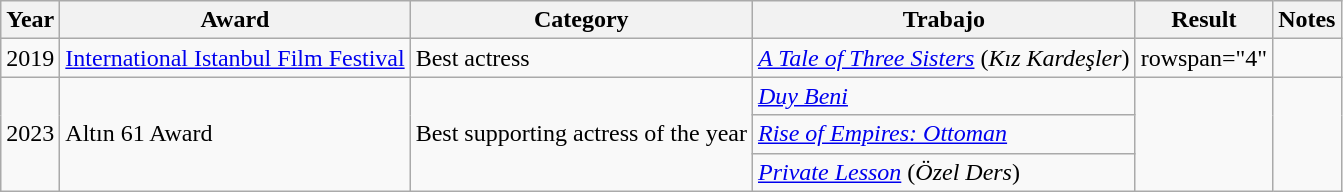<table class="wikitable">
<tr>
<th>Year</th>
<th>Award</th>
<th>Category</th>
<th>Trabajo</th>
<th>Result</th>
<th>Notes</th>
</tr>
<tr>
<td>2019</td>
<td><a href='#'>International Istanbul Film Festival</a></td>
<td>Best actress</td>
<td><em><a href='#'>A Tale of Three Sisters</a></em> (<em>Kız Kardeşler</em>)</td>
<td>rowspan="4" </td>
<td></td>
</tr>
<tr>
<td rowspan="3">2023</td>
<td rowspan="3">Altın 61 Award</td>
<td rowspan="3">Best supporting actress of the year</td>
<td><em><a href='#'>Duy Beni</a></em></td>
<td rowspan="3"></td>
</tr>
<tr>
<td><em><a href='#'>Rise of Empires: Ottoman</a></em></td>
</tr>
<tr>
<td><em><a href='#'>Private Lesson</a></em> (<em>Özel Ders</em>)</td>
</tr>
</table>
